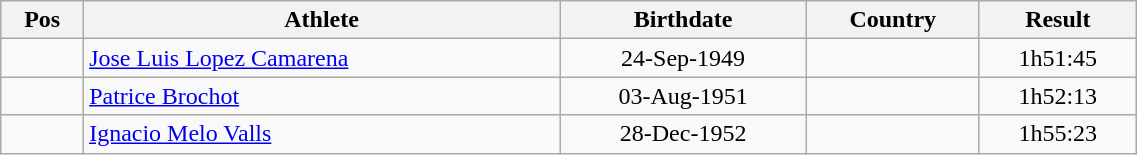<table class="wikitable"  style="text-align:center; width:60%;">
<tr>
<th>Pos</th>
<th>Athlete</th>
<th>Birthdate</th>
<th>Country</th>
<th>Result</th>
</tr>
<tr>
<td align=center></td>
<td align=left><a href='#'>Jose Luis Lopez Camarena</a></td>
<td>24-Sep-1949</td>
<td align=left></td>
<td>1h51:45</td>
</tr>
<tr>
<td align=center></td>
<td align=left><a href='#'>Patrice Brochot</a></td>
<td>03-Aug-1951</td>
<td align=left></td>
<td>1h52:13</td>
</tr>
<tr>
<td align=center></td>
<td align=left><a href='#'>Ignacio Melo Valls</a></td>
<td>28-Dec-1952</td>
<td align=left></td>
<td>1h55:23</td>
</tr>
</table>
